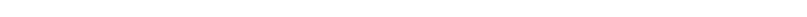<table style="width:66%; text-align:center;">
<tr style="color:white;">
<td style="background:"><strong>5</strong></td>
<td style="background:"><strong>3</strong></td>
<td style="background:"><strong>16</strong></td>
</tr>
</table>
